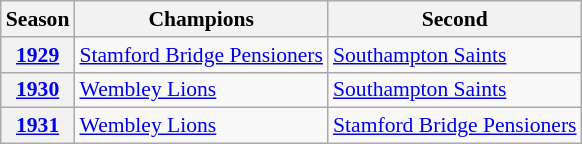<table class="wikitable" style="font-size: 90%">
<tr>
<th>Season</th>
<th>Champions</th>
<th>Second</th>
</tr>
<tr>
<th><a href='#'>1929</a></th>
<td><a href='#'>Stamford Bridge Pensioners</a></td>
<td><a href='#'>Southampton Saints</a></td>
</tr>
<tr>
<th><a href='#'>1930</a></th>
<td><a href='#'>Wembley Lions</a></td>
<td><a href='#'>Southampton Saints</a></td>
</tr>
<tr>
<th><a href='#'>1931</a></th>
<td><a href='#'>Wembley Lions</a></td>
<td><a href='#'>Stamford Bridge Pensioners</a></td>
</tr>
</table>
